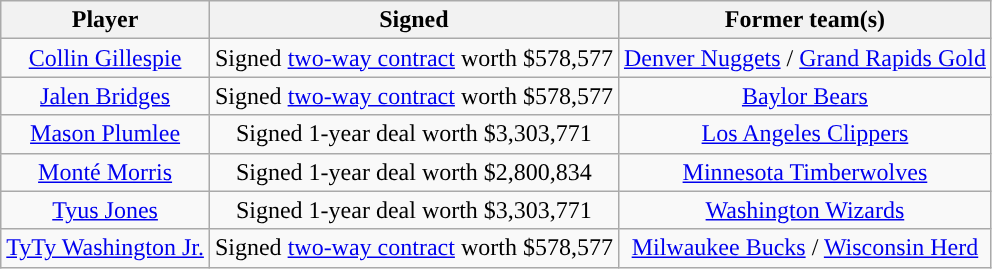<table class="wikitable sortable sortable">
<tr>
<th>Player</th>
<th>Signed</th>
<th>Former team(s)</th>
</tr>
<tr style="text-align: center">
<td><a href='#'>Collin Gillespie</a></td>
<td>Signed <a href='#'>two-way contract</a> worth $578,577</td>
<td><a href='#'>Denver Nuggets</a> / <a href='#'>Grand Rapids Gold</a></td>
</tr>
<tr style="text-align: center">
<td><a href='#'>Jalen Bridges</a></td>
<td>Signed <a href='#'>two-way contract</a> worth $578,577</td>
<td><a href='#'>Baylor Bears</a></td>
</tr>
<tr style="text-align: center">
<td><a href='#'>Mason Plumlee</a></td>
<td>Signed 1-year deal worth $3,303,771</td>
<td><a href='#'>Los Angeles Clippers</a></td>
</tr>
<tr style="text-align: center">
<td><a href='#'>Monté Morris</a></td>
<td>Signed 1-year deal worth $2,800,834</td>
<td><a href='#'>Minnesota Timberwolves</a></td>
</tr>
<tr style="text-align: center">
<td><a href='#'>Tyus Jones</a></td>
<td>Signed 1-year deal worth $3,303,771</td>
<td><a href='#'>Washington Wizards</a></td>
</tr>
<tr style="text-align: center">
<td><a href='#'>TyTy Washington Jr.</a></td>
<td>Signed <a href='#'>two-way contract</a> worth $578,577</td>
<td><a href='#'>Milwaukee Bucks</a> / <a href='#'>Wisconsin Herd</a></td>
</tr>
</table>
